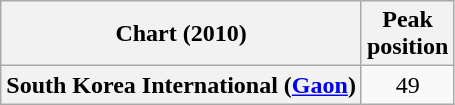<table class="wikitable plainrowheaders" style="text-align:center">
<tr>
<th>Chart (2010)</th>
<th>Peak<br>position</th>
</tr>
<tr>
<th scope="row">South Korea International (<a href='#'>Gaon</a>)</th>
<td>49</td>
</tr>
</table>
